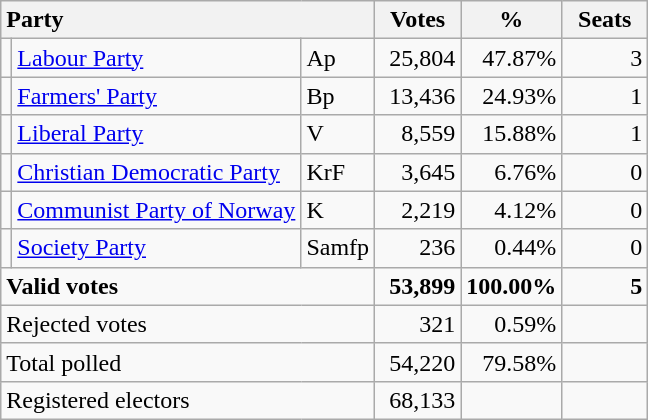<table class="wikitable" border="1" style="text-align:right;">
<tr>
<th style="text-align:left;" colspan=3>Party</th>
<th align=center width="50">Votes</th>
<th align=center width="50">%</th>
<th align=center width="50">Seats</th>
</tr>
<tr>
<td></td>
<td align=left><a href='#'>Labour Party</a></td>
<td align=left>Ap</td>
<td>25,804</td>
<td>47.87%</td>
<td>3</td>
</tr>
<tr>
<td></td>
<td align=left><a href='#'>Farmers' Party</a></td>
<td align=left>Bp</td>
<td>13,436</td>
<td>24.93%</td>
<td>1</td>
</tr>
<tr>
<td></td>
<td align=left><a href='#'>Liberal Party</a></td>
<td align=left>V</td>
<td>8,559</td>
<td>15.88%</td>
<td>1</td>
</tr>
<tr>
<td></td>
<td align=left><a href='#'>Christian Democratic Party</a></td>
<td align=left>KrF</td>
<td>3,645</td>
<td>6.76%</td>
<td>0</td>
</tr>
<tr>
<td></td>
<td align=left><a href='#'>Communist Party of Norway</a></td>
<td align=left>K</td>
<td>2,219</td>
<td>4.12%</td>
<td>0</td>
</tr>
<tr>
<td></td>
<td align=left><a href='#'>Society Party</a></td>
<td align=left>Samfp</td>
<td>236</td>
<td>0.44%</td>
<td>0</td>
</tr>
<tr style="font-weight:bold">
<td align=left colspan=3>Valid votes</td>
<td>53,899</td>
<td>100.00%</td>
<td>5</td>
</tr>
<tr>
<td align=left colspan=3>Rejected votes</td>
<td>321</td>
<td>0.59%</td>
<td></td>
</tr>
<tr>
<td align=left colspan=3>Total polled</td>
<td>54,220</td>
<td>79.58%</td>
<td></td>
</tr>
<tr>
<td align=left colspan=3>Registered electors</td>
<td>68,133</td>
<td></td>
<td></td>
</tr>
</table>
